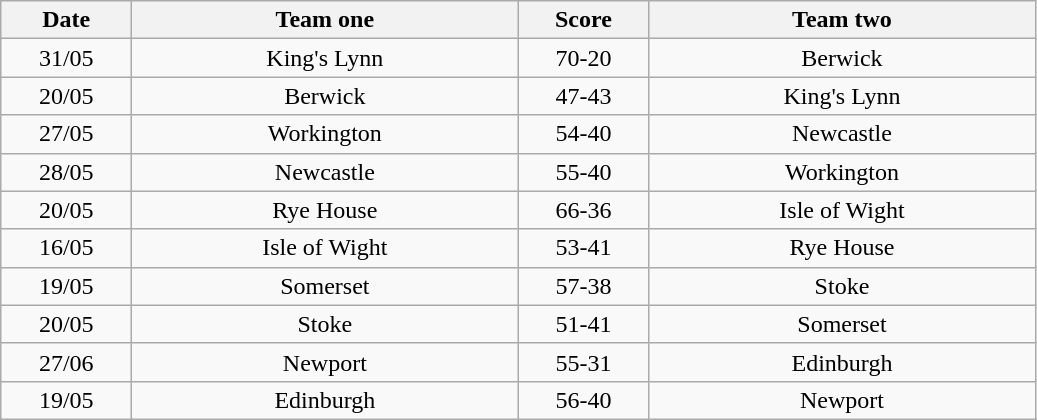<table class="wikitable" style="text-align: center">
<tr>
<th width=80>Date</th>
<th width=250>Team one</th>
<th width=80>Score</th>
<th width=250>Team two</th>
</tr>
<tr>
<td>31/05</td>
<td>King's Lynn</td>
<td>70-20</td>
<td>Berwick</td>
</tr>
<tr>
<td>20/05</td>
<td>Berwick</td>
<td>47-43</td>
<td>King's Lynn</td>
</tr>
<tr>
<td>27/05</td>
<td>Workington</td>
<td>54-40</td>
<td>Newcastle</td>
</tr>
<tr>
<td>28/05</td>
<td>Newcastle</td>
<td>55-40</td>
<td>Workington</td>
</tr>
<tr>
<td>20/05</td>
<td>Rye House</td>
<td>66-36</td>
<td>Isle of Wight</td>
</tr>
<tr>
<td>16/05</td>
<td>Isle of Wight</td>
<td>53-41</td>
<td>Rye House</td>
</tr>
<tr>
<td>19/05</td>
<td>Somerset</td>
<td>57-38</td>
<td>Stoke</td>
</tr>
<tr>
<td>20/05</td>
<td>Stoke</td>
<td>51-41</td>
<td>Somerset</td>
</tr>
<tr>
<td>27/06</td>
<td>Newport</td>
<td>55-31</td>
<td>Edinburgh</td>
</tr>
<tr>
<td>19/05</td>
<td>Edinburgh</td>
<td>56-40</td>
<td>Newport</td>
</tr>
</table>
